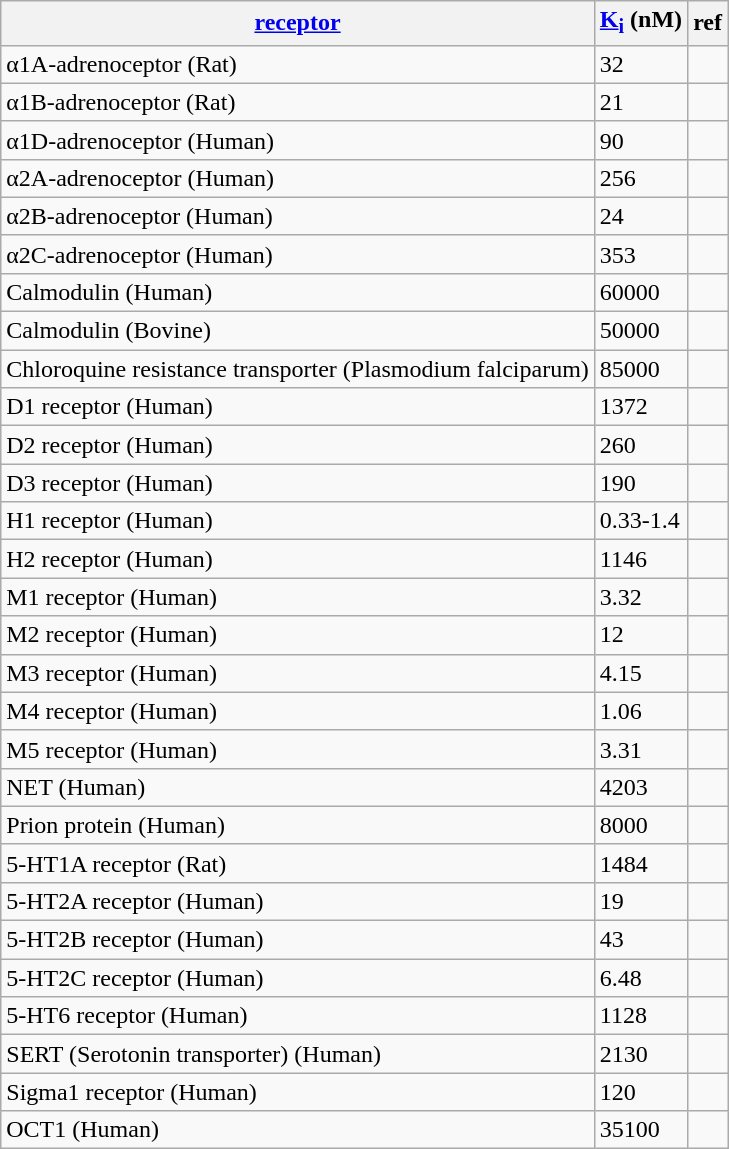<table class="wikitable sortable">
<tr>
<th><a href='#'>receptor</a></th>
<th><a href='#'>K<sub>i</sub></a> (nM)</th>
<th>ref</th>
</tr>
<tr>
<td>α1A-adrenoceptor (Rat)</td>
<td>32</td>
<td></td>
</tr>
<tr>
<td>α1B-adrenoceptor (Rat)</td>
<td>21</td>
<td></td>
</tr>
<tr>
<td>α1D-adrenoceptor (Human)</td>
<td>90</td>
<td></td>
</tr>
<tr>
<td>α2A-adrenoceptor (Human)</td>
<td>256</td>
<td></td>
</tr>
<tr>
<td>α2B-adrenoceptor (Human)</td>
<td>24</td>
<td></td>
</tr>
<tr>
<td>α2C-adrenoceptor (Human)</td>
<td>353</td>
<td></td>
</tr>
<tr>
<td>Calmodulin (Human)</td>
<td>60000</td>
<td></td>
</tr>
<tr>
<td>Calmodulin (Bovine)</td>
<td>50000</td>
<td></td>
</tr>
<tr>
<td>Chloroquine resistance transporter (Plasmodium falciparum)</td>
<td>85000</td>
<td></td>
</tr>
<tr>
<td>D1 receptor (Human)</td>
<td>1372</td>
<td></td>
</tr>
<tr>
<td>D2 receptor (Human)</td>
<td>260</td>
<td></td>
</tr>
<tr>
<td>D3 receptor (Human)</td>
<td>190</td>
<td></td>
</tr>
<tr>
<td>H1 receptor (Human)</td>
<td>0.33-1.4</td>
<td></td>
</tr>
<tr>
<td>H2 receptor (Human)</td>
<td>1146</td>
<td></td>
</tr>
<tr>
<td>M1 receptor (Human)</td>
<td>3.32</td>
<td></td>
</tr>
<tr>
<td>M2 receptor (Human)</td>
<td>12</td>
<td></td>
</tr>
<tr>
<td>M3 receptor (Human)</td>
<td>4.15</td>
<td></td>
</tr>
<tr>
<td>M4 receptor (Human)</td>
<td>1.06</td>
<td></td>
</tr>
<tr>
<td>M5 receptor (Human)</td>
<td>3.31</td>
<td></td>
</tr>
<tr>
<td>NET (Human)</td>
<td>4203</td>
<td></td>
</tr>
<tr>
<td>Prion protein (Human)</td>
<td>8000</td>
<td></td>
</tr>
<tr>
<td>5-HT1A receptor (Rat)</td>
<td>1484</td>
<td></td>
</tr>
<tr>
<td>5-HT2A receptor (Human)</td>
<td>19</td>
<td></td>
</tr>
<tr>
<td>5-HT2B receptor (Human)</td>
<td>43</td>
<td></td>
</tr>
<tr>
<td>5-HT2C receptor (Human)</td>
<td>6.48</td>
<td></td>
</tr>
<tr>
<td>5-HT6 receptor (Human)</td>
<td>1128</td>
<td></td>
</tr>
<tr>
<td>SERT (Serotonin transporter) (Human)</td>
<td>2130</td>
<td></td>
</tr>
<tr>
<td>Sigma1 receptor (Human)</td>
<td>120</td>
<td></td>
</tr>
<tr>
<td>OCT1 (Human)</td>
<td>35100</td>
<td></td>
</tr>
</table>
